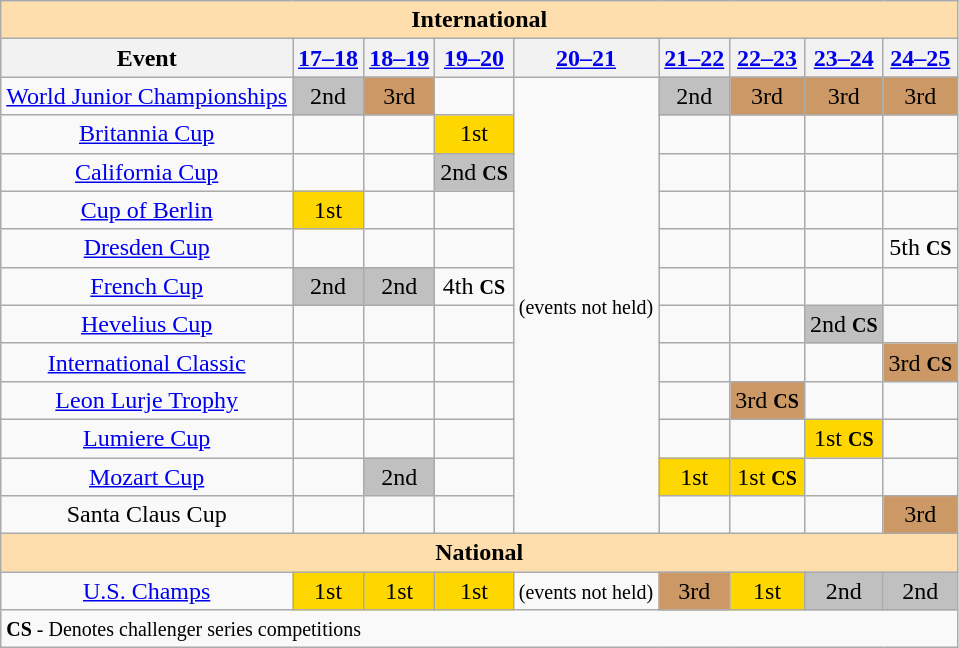<table class="wikitable">
<tr>
<th colspan="9" style="background-color: #ffdead; " align="center"><strong>International</strong></th>
</tr>
<tr>
<th>Event</th>
<th><a href='#'>17–18</a></th>
<th><a href='#'>18–19</a></th>
<th><a href='#'>19–20</a></th>
<th><a href='#'>20–21</a></th>
<th><a href='#'>21–22</a></th>
<th><a href='#'>22–23</a></th>
<th><a href='#'>23–24</a></th>
<th><a href='#'>24–25</a></th>
</tr>
<tr>
<td align="center"><a href='#'>World Junior Championships</a></td>
<td bgcolor="silver" align="center">2nd</td>
<td bgcolor="cc9966" align="center">3rd</td>
<td></td>
<td rowspan="12"><small>(events not held)</small></td>
<td bgcolor="silver" align="center">2nd</td>
<td bgcolor="cc9966" align="center">3rd</td>
<td bgcolor="cc9966" align="center">3rd</td>
<td bgcolor="cc9966" align="center">3rd</td>
</tr>
<tr>
<td align="center"><a href='#'>Britannia Cup</a></td>
<td></td>
<td></td>
<td bgcolor="gold" align="center">1st</td>
<td></td>
<td></td>
<td></td>
<td></td>
</tr>
<tr>
<td align="center"><a href='#'>California Cup</a></td>
<td></td>
<td></td>
<td bgcolor="silver" align="center">2nd <small><strong> CS</strong></small></td>
<td></td>
<td></td>
<td></td>
<td></td>
</tr>
<tr>
<td align="center"><a href='#'>Cup of Berlin</a></td>
<td bgcolor="gold" align="center">1st</td>
<td></td>
<td></td>
<td></td>
<td></td>
<td></td>
<td></td>
</tr>
<tr>
<td align="center"><a href='#'>Dresden Cup</a></td>
<td></td>
<td></td>
<td></td>
<td></td>
<td></td>
<td></td>
<td align="center">5th <small><strong> CS</strong></small></td>
</tr>
<tr>
<td align="center"><a href='#'>French Cup</a></td>
<td bgcolor="silver" align="center">2nd <small></small></td>
<td bgcolor="silver" align="center">2nd <small></small></td>
<td align="center">4th <small><strong> CS</strong></small></td>
<td></td>
<td></td>
<td></td>
<td></td>
</tr>
<tr>
<td align="center"><a href='#'>Hevelius Cup</a></td>
<td></td>
<td></td>
<td></td>
<td></td>
<td></td>
<td align="center" bgcolor="silver">2nd <small><strong>CS</strong></small></td>
<td></td>
</tr>
<tr>
<td align="center"><a href='#'>International Classic</a></td>
<td></td>
<td></td>
<td></td>
<td></td>
<td></td>
<td></td>
<td bgcolor="cc9966" align="center">3rd <small><strong>CS</strong></small></td>
</tr>
<tr>
<td align="center"><a href='#'>Leon Lurje Trophy</a></td>
<td></td>
<td></td>
<td></td>
<td></td>
<td bgcolor="cc9966" align="center">3rd <small><strong>CS</strong></small></td>
<td></td>
<td></td>
</tr>
<tr>
<td align="center"><a href='#'>Lumiere Cup</a></td>
<td></td>
<td></td>
<td></td>
<td></td>
<td></td>
<td bgcolor="gold" align="center">1st <small><strong>CS</strong></small></td>
<td></td>
</tr>
<tr>
<td align="center"><a href='#'>Mozart Cup</a></td>
<td></td>
<td bgcolor="silver" align="center">2nd</td>
<td></td>
<td bgcolor="gold" align="center">1st</td>
<td bgcolor="gold" align="center">1st <small><strong>CS</strong></small></td>
<td></td>
<td></td>
</tr>
<tr>
<td align="center">Santa Claus Cup</td>
<td></td>
<td></td>
<td></td>
<td></td>
<td></td>
<td></td>
<td bgcolor="cc9966" align="center">3rd</td>
</tr>
<tr>
<th colspan="9" style="background-color: #ffdead; " align="center"><strong>National</strong></th>
</tr>
<tr>
<td align="center"><a href='#'>U.S. Champs</a></td>
<td bgcolor="gold" align="center">1st</td>
<td bgcolor="gold" align="center">1st</td>
<td bgcolor="gold" align="center">1st</td>
<td><small>(events not held)</small></td>
<td bgcolor="cc9966" align="center">3rd</td>
<td bgcolor="gold" align="center">1st</td>
<td align="center" bgcolor="silver">2nd</td>
<td align="center" bgcolor="silver">2nd</td>
</tr>
<tr>
<td colspan="9"><small><strong>CS</strong> - Denotes challenger series competitions</small></td>
</tr>
</table>
